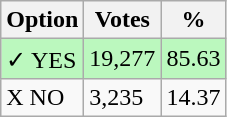<table class="wikitable">
<tr>
<th>Option</th>
<th>Votes</th>
<th>%</th>
</tr>
<tr>
<td style=background:#bbf8be>✓ YES</td>
<td style=background:#bbf8be>19,277</td>
<td style=background:#bbf8be>85.63</td>
</tr>
<tr>
<td>X NO</td>
<td>3,235</td>
<td>14.37</td>
</tr>
</table>
